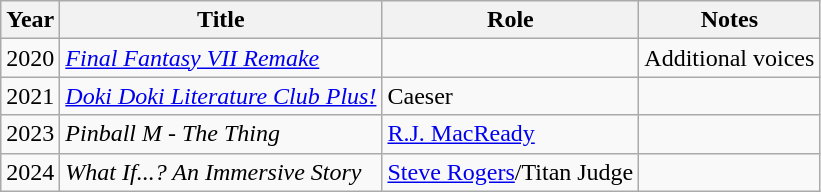<table class="wikitable sortable">
<tr>
<th>Year</th>
<th>Title</th>
<th>Role</th>
<th class="unsortable">Notes</th>
</tr>
<tr>
<td>2020</td>
<td><em><a href='#'>Final Fantasy VII Remake</a></em></td>
<td></td>
<td>Additional voices</td>
</tr>
<tr>
<td>2021</td>
<td><em><a href='#'>Doki Doki Literature Club Plus!</a></em></td>
<td>Caeser</td>
<td></td>
</tr>
<tr>
<td>2023</td>
<td><em>Pinball M - The Thing</em></td>
<td><a href='#'>R.J. MacReady</a></td>
<td></td>
</tr>
<tr>
<td>2024</td>
<td><em>What If...? An Immersive Story</em></td>
<td><a href='#'>Steve Rogers</a>/Titan Judge</td>
</tr>
</table>
